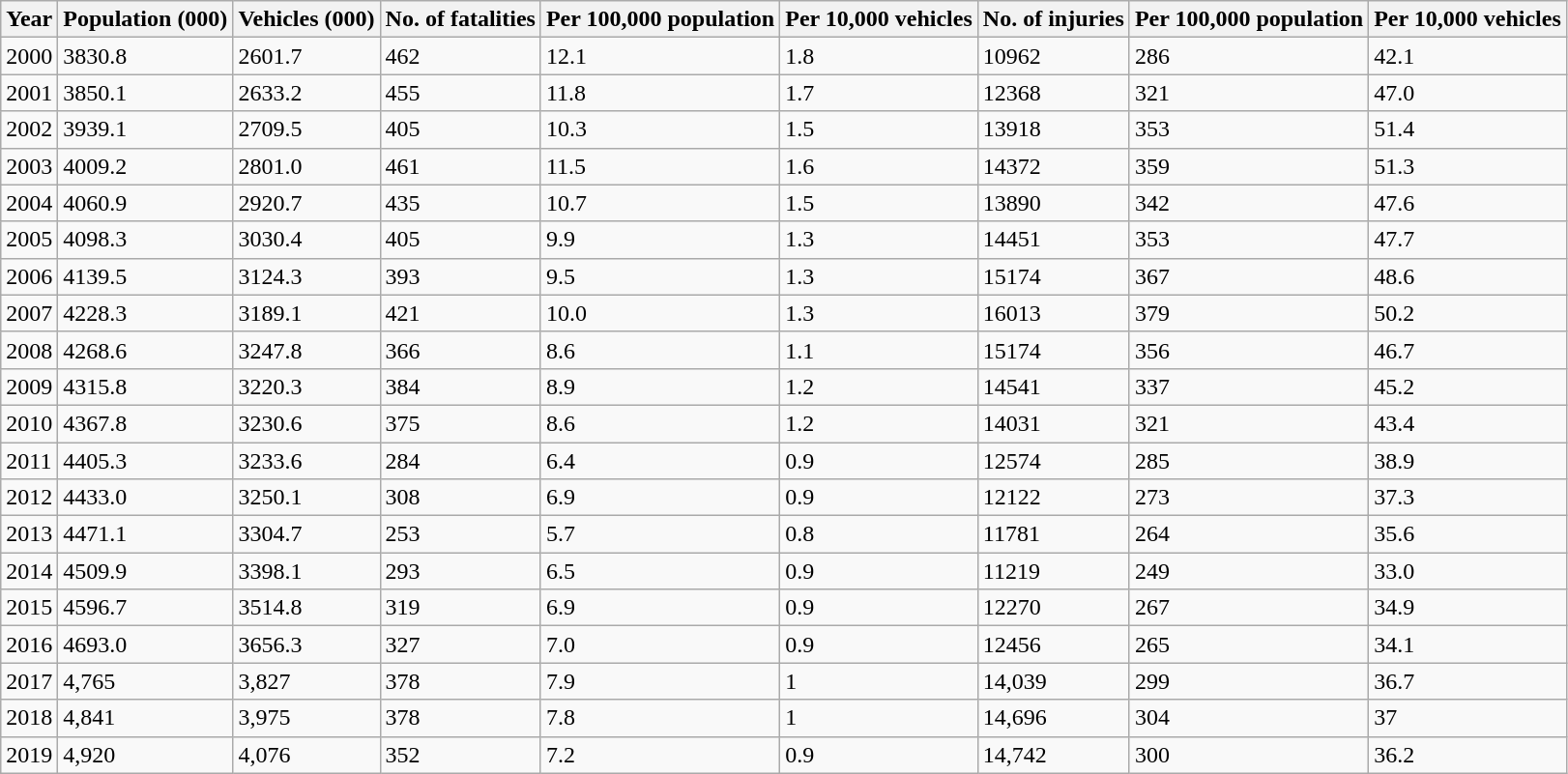<table class="wikitable sortable">
<tr>
<th>Year</th>
<th>Population (000)</th>
<th>Vehicles (000)</th>
<th>No. of fatalities</th>
<th>Per 100,000 population</th>
<th>Per 10,000 vehicles</th>
<th>No. of injuries</th>
<th>Per 100,000 population</th>
<th>Per 10,000 vehicles</th>
</tr>
<tr>
<td>2000</td>
<td>3830.8</td>
<td>2601.7</td>
<td>462</td>
<td>12.1</td>
<td>1.8</td>
<td>10962</td>
<td>286</td>
<td>42.1</td>
</tr>
<tr>
<td>2001</td>
<td>3850.1</td>
<td>2633.2</td>
<td>455</td>
<td>11.8</td>
<td>1.7</td>
<td>12368</td>
<td>321</td>
<td>47.0</td>
</tr>
<tr>
<td>2002</td>
<td>3939.1</td>
<td>2709.5</td>
<td>405</td>
<td>10.3</td>
<td>1.5</td>
<td>13918</td>
<td>353</td>
<td>51.4</td>
</tr>
<tr>
<td>2003</td>
<td>4009.2</td>
<td>2801.0</td>
<td>461</td>
<td>11.5</td>
<td>1.6</td>
<td>14372</td>
<td>359</td>
<td>51.3</td>
</tr>
<tr>
<td>2004</td>
<td>4060.9</td>
<td>2920.7</td>
<td>435</td>
<td>10.7</td>
<td>1.5</td>
<td>13890</td>
<td>342</td>
<td>47.6</td>
</tr>
<tr>
<td>2005</td>
<td>4098.3</td>
<td>3030.4</td>
<td>405</td>
<td>9.9</td>
<td>1.3</td>
<td>14451</td>
<td>353</td>
<td>47.7</td>
</tr>
<tr>
<td>2006</td>
<td>4139.5</td>
<td>3124.3</td>
<td>393</td>
<td>9.5</td>
<td>1.3</td>
<td>15174</td>
<td>367</td>
<td>48.6</td>
</tr>
<tr>
<td>2007</td>
<td>4228.3</td>
<td>3189.1</td>
<td>421</td>
<td>10.0</td>
<td>1.3</td>
<td>16013</td>
<td>379</td>
<td>50.2</td>
</tr>
<tr>
<td>2008</td>
<td>4268.6</td>
<td>3247.8</td>
<td>366</td>
<td>8.6</td>
<td>1.1</td>
<td>15174</td>
<td>356</td>
<td>46.7</td>
</tr>
<tr>
<td>2009</td>
<td>4315.8</td>
<td>3220.3</td>
<td>384</td>
<td>8.9</td>
<td>1.2</td>
<td>14541</td>
<td>337</td>
<td>45.2</td>
</tr>
<tr>
<td>2010</td>
<td>4367.8</td>
<td>3230.6</td>
<td>375</td>
<td>8.6</td>
<td>1.2</td>
<td>14031</td>
<td>321</td>
<td>43.4</td>
</tr>
<tr>
<td>2011</td>
<td>4405.3</td>
<td>3233.6</td>
<td>284</td>
<td>6.4</td>
<td>0.9</td>
<td>12574</td>
<td>285</td>
<td>38.9</td>
</tr>
<tr>
<td>2012</td>
<td>4433.0</td>
<td>3250.1</td>
<td>308</td>
<td>6.9</td>
<td>0.9</td>
<td>12122</td>
<td>273</td>
<td>37.3</td>
</tr>
<tr>
<td>2013</td>
<td>4471.1</td>
<td>3304.7</td>
<td>253</td>
<td>5.7</td>
<td>0.8</td>
<td>11781</td>
<td>264</td>
<td>35.6</td>
</tr>
<tr>
<td>2014</td>
<td>4509.9</td>
<td>3398.1</td>
<td>293</td>
<td>6.5</td>
<td>0.9</td>
<td>11219</td>
<td>249</td>
<td>33.0</td>
</tr>
<tr>
<td>2015</td>
<td>4596.7</td>
<td>3514.8</td>
<td>319</td>
<td>6.9</td>
<td>0.9</td>
<td>12270</td>
<td>267</td>
<td>34.9</td>
</tr>
<tr>
<td>2016</td>
<td>4693.0</td>
<td>3656.3</td>
<td>327</td>
<td>7.0</td>
<td>0.9</td>
<td>12456</td>
<td>265</td>
<td>34.1</td>
</tr>
<tr>
<td>2017</td>
<td>4,765</td>
<td>3,827</td>
<td>378</td>
<td>7.9</td>
<td>1</td>
<td>14,039</td>
<td>299</td>
<td>36.7</td>
</tr>
<tr>
<td>2018</td>
<td>4,841</td>
<td>3,975</td>
<td>378</td>
<td>7.8</td>
<td>1</td>
<td>14,696</td>
<td>304</td>
<td>37</td>
</tr>
<tr>
<td>2019</td>
<td>4,920</td>
<td>4,076</td>
<td>352</td>
<td>7.2</td>
<td>0.9</td>
<td>14,742</td>
<td>300</td>
<td>36.2</td>
</tr>
</table>
